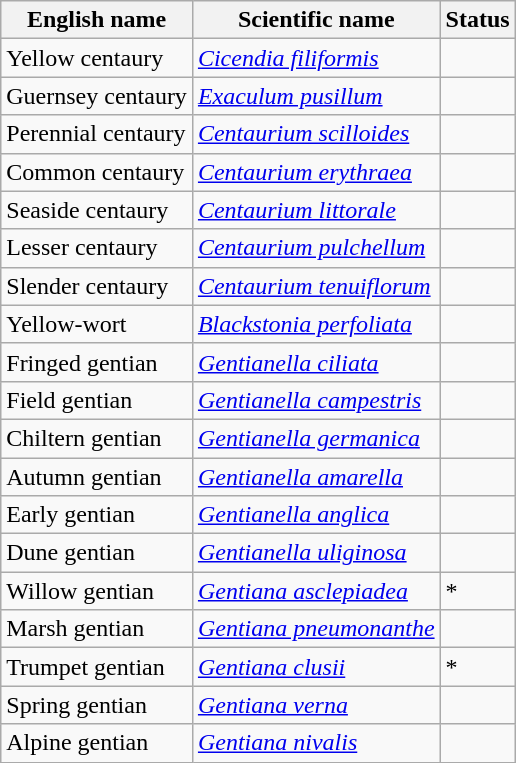<table class="wikitable" |>
<tr>
<th>English name</th>
<th>Scientific name</th>
<th>Status</th>
</tr>
<tr>
<td>Yellow centaury</td>
<td><em><a href='#'>Cicendia filiformis</a></em></td>
<td></td>
</tr>
<tr>
<td>Guernsey centaury</td>
<td><em><a href='#'>Exaculum pusillum</a></em></td>
<td></td>
</tr>
<tr>
<td>Perennial centaury</td>
<td><em><a href='#'>Centaurium scilloides</a></em></td>
<td></td>
</tr>
<tr>
<td>Common centaury</td>
<td><em><a href='#'>Centaurium erythraea</a></em></td>
<td></td>
</tr>
<tr>
<td>Seaside centaury</td>
<td><em><a href='#'>Centaurium littorale</a></em></td>
<td></td>
</tr>
<tr>
<td>Lesser centaury</td>
<td><em><a href='#'>Centaurium pulchellum</a></em></td>
<td></td>
</tr>
<tr>
<td>Slender centaury</td>
<td><em><a href='#'>Centaurium tenuiflorum</a></em></td>
<td></td>
</tr>
<tr>
<td>Yellow-wort</td>
<td><em><a href='#'>Blackstonia perfoliata</a></em></td>
<td></td>
</tr>
<tr>
<td>Fringed gentian</td>
<td><em><a href='#'>Gentianella ciliata</a></em></td>
<td></td>
</tr>
<tr>
<td>Field gentian</td>
<td><em><a href='#'>Gentianella campestris</a></em></td>
<td></td>
</tr>
<tr>
<td>Chiltern gentian</td>
<td><em><a href='#'>Gentianella germanica</a></em></td>
<td></td>
</tr>
<tr>
<td>Autumn gentian</td>
<td><em><a href='#'>Gentianella amarella</a></em></td>
<td></td>
</tr>
<tr>
<td>Early gentian</td>
<td><em><a href='#'>Gentianella anglica</a></em></td>
<td></td>
</tr>
<tr>
<td>Dune gentian</td>
<td><em><a href='#'>Gentianella uliginosa</a></em></td>
<td></td>
</tr>
<tr>
<td>Willow gentian</td>
<td><em><a href='#'>Gentiana asclepiadea</a></em></td>
<td>*</td>
</tr>
<tr>
<td>Marsh gentian</td>
<td><em><a href='#'>Gentiana pneumonanthe</a></em></td>
<td></td>
</tr>
<tr>
<td>Trumpet gentian</td>
<td><em><a href='#'>Gentiana clusii</a></em></td>
<td>*</td>
</tr>
<tr>
<td>Spring gentian</td>
<td><em><a href='#'>Gentiana verna</a></em></td>
<td></td>
</tr>
<tr>
<td>Alpine gentian</td>
<td><em><a href='#'>Gentiana nivalis</a></em></td>
<td></td>
</tr>
</table>
